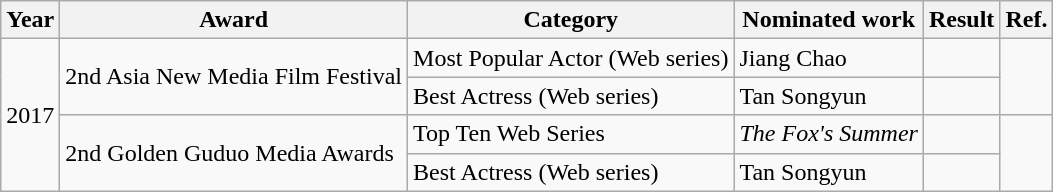<table class="wikitable">
<tr>
<th>Year</th>
<th>Award</th>
<th>Category</th>
<th>Nominated work</th>
<th>Result</th>
<th>Ref.</th>
</tr>
<tr>
<td rowspan=4>2017</td>
<td rowspan=2>2nd Asia New Media Film Festival</td>
<td>Most Popular Actor (Web series)</td>
<td>Jiang Chao</td>
<td></td>
<td rowspan=2></td>
</tr>
<tr>
<td>Best Actress (Web series)</td>
<td>Tan Songyun</td>
<td></td>
</tr>
<tr>
<td rowspan=2>2nd Golden Guduo Media Awards</td>
<td>Top Ten Web Series</td>
<td><em>The Fox's Summer</em></td>
<td></td>
<td rowspan=2></td>
</tr>
<tr>
<td>Best Actress (Web series)</td>
<td>Tan Songyun</td>
<td></td>
</tr>
</table>
